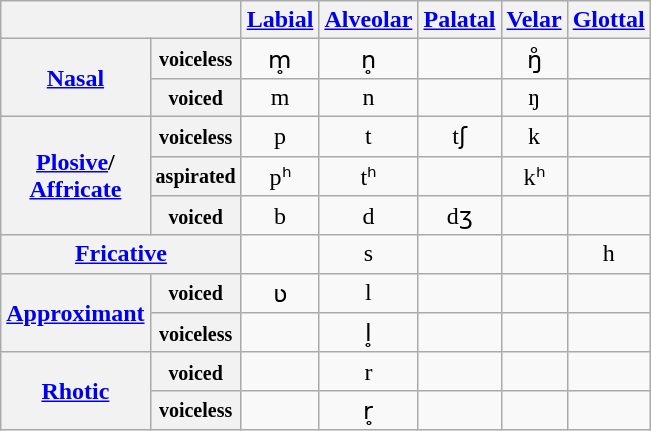<table class="wikitable" style="text-align:center">
<tr>
<th colspan="2"></th>
<th><a href='#'>Labial</a></th>
<th><a href='#'>Alveolar</a></th>
<th><a href='#'>Palatal</a></th>
<th><a href='#'>Velar</a></th>
<th><a href='#'>Glottal</a></th>
</tr>
<tr>
<th rowspan="2"><a href='#'>Nasal</a></th>
<th><small>voiceless</small></th>
<td>m̥</td>
<td>n̥</td>
<td></td>
<td>ŋ̊</td>
<td></td>
</tr>
<tr>
<th><small>voiced</small></th>
<td>m</td>
<td>n</td>
<td></td>
<td>ŋ</td>
<td></td>
</tr>
<tr>
<th rowspan="3"><a href='#'>Plosive</a>/<br><a href='#'>Affricate</a></th>
<th><small>voiceless</small></th>
<td>p</td>
<td>t</td>
<td>tʃ</td>
<td>k</td>
<td></td>
</tr>
<tr>
<th><small>aspirated</small></th>
<td>pʰ</td>
<td>tʰ</td>
<td></td>
<td>kʰ</td>
<td></td>
</tr>
<tr>
<th><small>voiced</small></th>
<td>b</td>
<td>d</td>
<td>dʒ</td>
<td></td>
<td></td>
</tr>
<tr>
<th colspan="2"><a href='#'>Fricative</a></th>
<td></td>
<td>s</td>
<td></td>
<td></td>
<td>h</td>
</tr>
<tr>
<th rowspan="2"><a href='#'>Approximant</a></th>
<th><small>voiced</small></th>
<td>ʋ</td>
<td>l</td>
<td></td>
<td></td>
<td></td>
</tr>
<tr>
<th><small>voiceless</small></th>
<td></td>
<td>l̥</td>
<td></td>
<td></td>
<td></td>
</tr>
<tr>
<th rowspan="2"><a href='#'>Rhotic</a></th>
<th><small>voiced</small></th>
<td></td>
<td>r</td>
<td></td>
<td></td>
<td></td>
</tr>
<tr>
<th><small>voiceless</small></th>
<td></td>
<td>r̥</td>
<td></td>
<td></td>
<td></td>
</tr>
</table>
